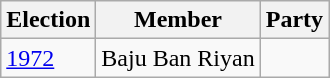<table class="wikitable sortable">
<tr>
<th>Election</th>
<th>Member</th>
<th colspan=2>Party</th>
</tr>
<tr>
<td><a href='#'>1972</a></td>
<td>Baju Ban Riyan</td>
<td></td>
</tr>
</table>
